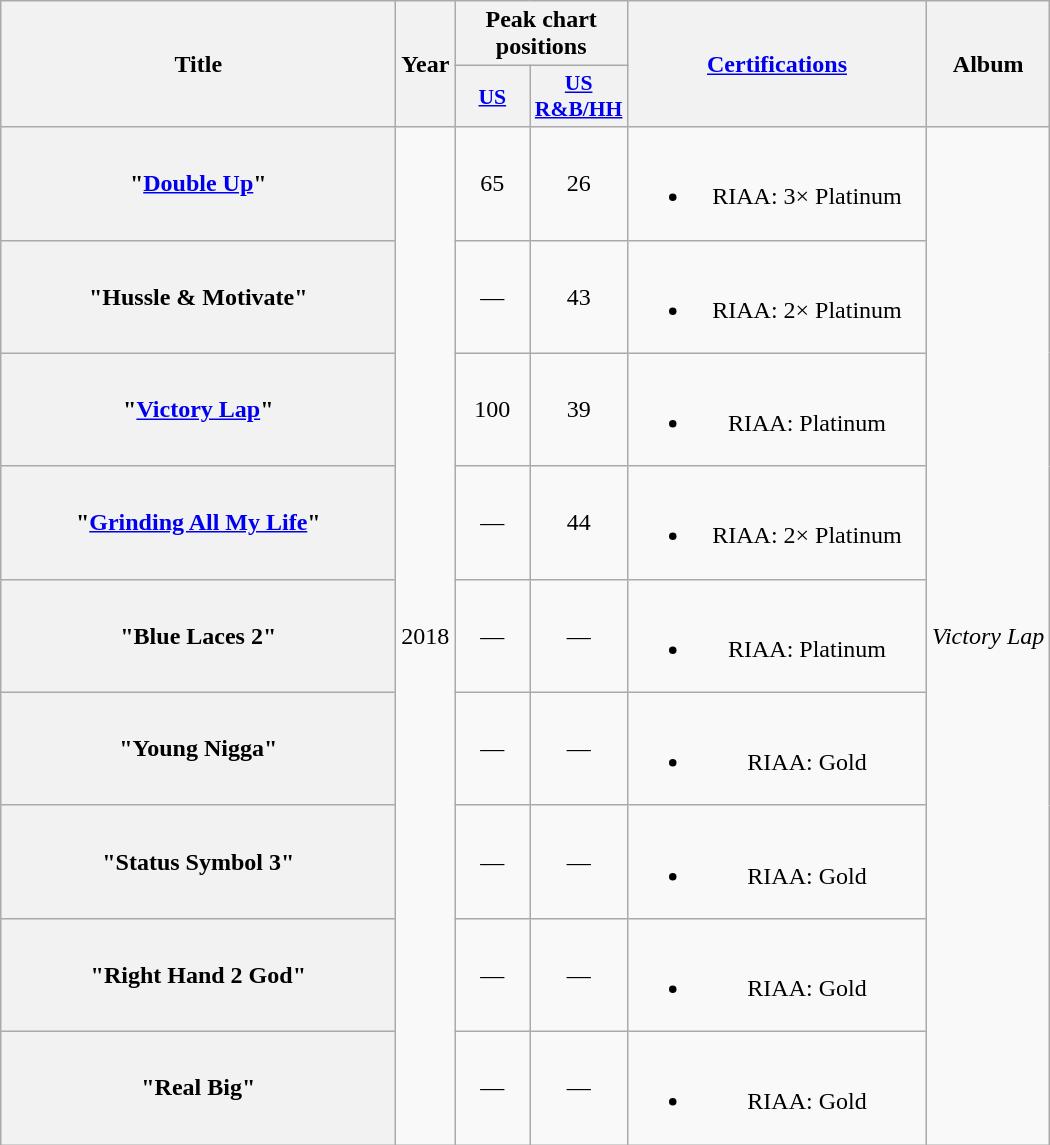<table class="wikitable plainrowheaders" style="text-align:center">
<tr>
<th scope="col" rowspan="2" style="width:16em;">Title</th>
<th scope="col" rowspan="2">Year</th>
<th scope="col" colspan="2">Peak chart positions</th>
<th scope="col" rowspan="2" style="width:12em;"><a href='#'>Certifications</a></th>
<th scope="col" rowspan="2">Album</th>
</tr>
<tr>
<th scope="col" style="width:3em;font-size:90%;"><a href='#'>US</a><br></th>
<th scope="col" style="width:3em;font-size:90%;"><a href='#'>US<br>R&B/HH</a><br></th>
</tr>
<tr>
<th scope="row">"<a href='#'>Double Up</a>" <br></th>
<td rowspan="9">2018</td>
<td>65</td>
<td>26</td>
<td><br><ul><li>RIAA: 3× Platinum</li></ul></td>
<td rowspan="9"><em>Victory Lap</em></td>
</tr>
<tr>
<th scope="row">"Hussle & Motivate"</th>
<td>—</td>
<td>43</td>
<td><br><ul><li>RIAA: 2× Platinum</li></ul></td>
</tr>
<tr>
<th scope="row">"<a href='#'>Victory Lap</a>" <br></th>
<td>100</td>
<td>39</td>
<td><br><ul><li>RIAA: Platinum</li></ul></td>
</tr>
<tr>
<th scope="row">"<a href='#'>Grinding All My Life</a>"</th>
<td>—</td>
<td>44</td>
<td><br><ul><li>RIAA: 2× Platinum</li></ul></td>
</tr>
<tr>
<th scope="row">"Blue Laces 2"</th>
<td>—</td>
<td>—</td>
<td><br><ul><li>RIAA: Platinum</li></ul></td>
</tr>
<tr>
<th scope="row">"Young Nigga" <br></th>
<td>—</td>
<td>—</td>
<td><br><ul><li>RIAA: Gold</li></ul></td>
</tr>
<tr>
<th scope="row">"Status Symbol 3" <br></th>
<td>—</td>
<td>—</td>
<td><br><ul><li>RIAA: Gold</li></ul></td>
</tr>
<tr>
<th scope="row">"Right Hand 2 God"</th>
<td>—</td>
<td>—</td>
<td><br><ul><li>RIAA: Gold</li></ul></td>
</tr>
<tr>
<th scope="row">"Real Big" <br></th>
<td>—</td>
<td>—</td>
<td><br><ul><li>RIAA: Gold</li></ul></td>
</tr>
</table>
